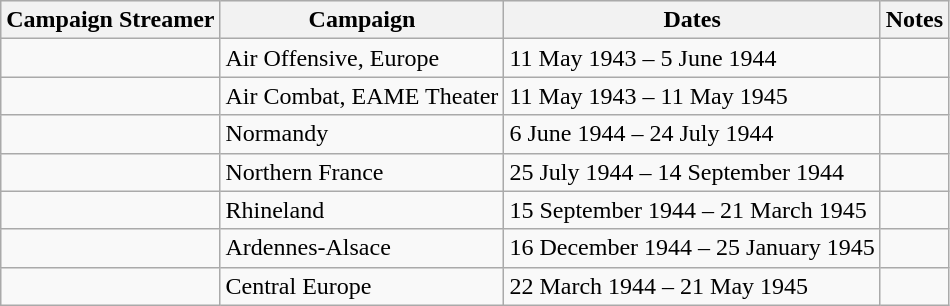<table class="wikitable">
<tr style="background:#efefef;">
<th>Campaign Streamer</th>
<th>Campaign</th>
<th>Dates</th>
<th>Notes</th>
</tr>
<tr>
<td></td>
<td>Air Offensive, Europe</td>
<td>11 May 1943 – 5 June 1944</td>
<td></td>
</tr>
<tr>
<td></td>
<td>Air Combat, EAME Theater</td>
<td>11 May 1943 – 11 May 1945</td>
<td></td>
</tr>
<tr>
<td></td>
<td>Normandy</td>
<td>6 June 1944 – 24 July 1944</td>
<td></td>
</tr>
<tr>
<td></td>
<td>Northern France</td>
<td>25 July 1944 – 14 September 1944</td>
<td></td>
</tr>
<tr>
<td></td>
<td>Rhineland</td>
<td>15 September 1944 – 21 March 1945</td>
<td></td>
</tr>
<tr>
<td></td>
<td>Ardennes-Alsace</td>
<td>16 December 1944 – 25 January 1945</td>
<td></td>
</tr>
<tr>
<td></td>
<td>Central Europe</td>
<td>22 March 1944 – 21 May 1945</td>
<td></td>
</tr>
</table>
